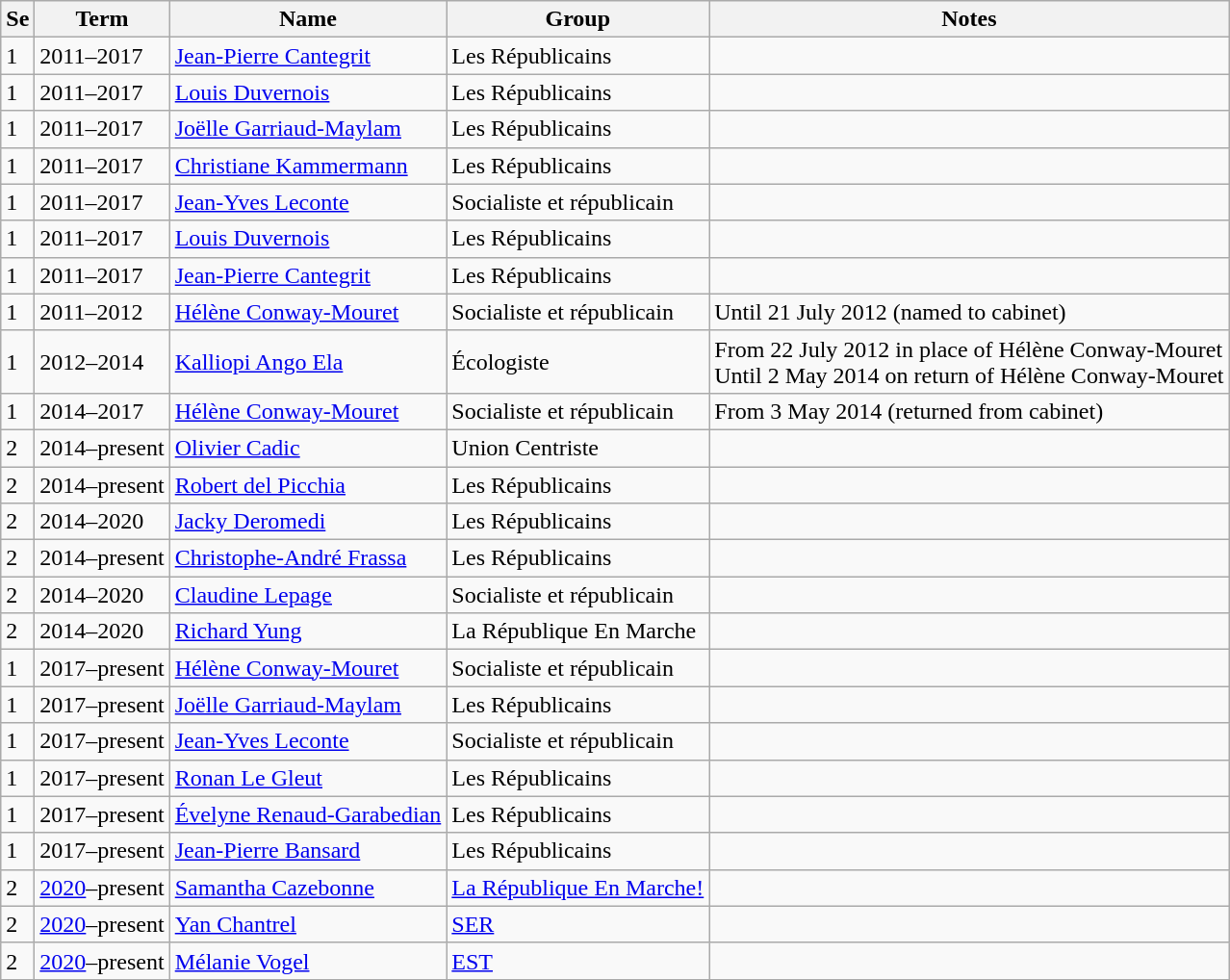<table class="wikitable sortable">
<tr>
<th>Se</th>
<th>Term</th>
<th>Name</th>
<th>Group</th>
<th>Notes</th>
</tr>
<tr>
<td>1</td>
<td>2011–2017</td>
<td><a href='#'>Jean-Pierre Cantegrit</a></td>
<td>Les Républicains</td>
<td></td>
</tr>
<tr>
<td>1</td>
<td>2011–2017</td>
<td><a href='#'>Louis Duvernois</a></td>
<td>Les Républicains</td>
<td></td>
</tr>
<tr>
<td>1</td>
<td>2011–2017</td>
<td><a href='#'>Joëlle Garriaud-Maylam</a></td>
<td>Les Républicains</td>
<td></td>
</tr>
<tr>
<td>1</td>
<td>2011–2017</td>
<td><a href='#'>Christiane Kammermann</a></td>
<td>Les Républicains</td>
<td></td>
</tr>
<tr>
<td>1</td>
<td>2011–2017</td>
<td><a href='#'>Jean-Yves Leconte</a></td>
<td>Socialiste et républicain</td>
<td></td>
</tr>
<tr>
<td>1</td>
<td>2011–2017</td>
<td><a href='#'>Louis Duvernois</a></td>
<td>Les Républicains</td>
<td></td>
</tr>
<tr>
<td>1</td>
<td>2011–2017</td>
<td><a href='#'>Jean-Pierre Cantegrit</a></td>
<td>Les Républicains</td>
<td></td>
</tr>
<tr>
<td>1</td>
<td>2011–2012</td>
<td><a href='#'>Hélène Conway-Mouret</a></td>
<td>Socialiste et républicain</td>
<td>Until 21 July 2012 (named to cabinet)</td>
</tr>
<tr>
<td>1</td>
<td>2012–2014</td>
<td><a href='#'>Kalliopi Ango Ela</a></td>
<td>Écologiste</td>
<td>From 22 July 2012 in place of Hélène Conway-Mouret<br>Until 2 May 2014 on return of Hélène Conway-Mouret</td>
</tr>
<tr>
<td>1</td>
<td>2014–2017</td>
<td><a href='#'>Hélène Conway-Mouret</a></td>
<td>Socialiste et républicain</td>
<td>From 3 May 2014 (returned from cabinet)</td>
</tr>
<tr>
<td>2</td>
<td>2014–present</td>
<td><a href='#'>Olivier Cadic</a></td>
<td>Union Centriste</td>
<td></td>
</tr>
<tr>
<td>2</td>
<td>2014–present</td>
<td><a href='#'>Robert del Picchia</a></td>
<td>Les Républicains</td>
<td></td>
</tr>
<tr>
<td>2</td>
<td>2014–2020</td>
<td><a href='#'>Jacky Deromedi</a></td>
<td>Les Républicains</td>
<td></td>
</tr>
<tr>
<td>2</td>
<td>2014–present</td>
<td><a href='#'>Christophe-André Frassa</a></td>
<td>Les Républicains</td>
<td></td>
</tr>
<tr>
<td>2</td>
<td>2014–2020</td>
<td><a href='#'>Claudine Lepage</a></td>
<td>Socialiste et républicain</td>
<td></td>
</tr>
<tr>
<td>2</td>
<td>2014–2020</td>
<td><a href='#'>Richard Yung</a></td>
<td>La République En Marche</td>
<td></td>
</tr>
<tr>
<td>1</td>
<td>2017–present</td>
<td><a href='#'>Hélène Conway-Mouret</a></td>
<td>Socialiste et républicain</td>
<td></td>
</tr>
<tr>
<td>1</td>
<td>2017–present</td>
<td><a href='#'>Joëlle Garriaud-Maylam</a></td>
<td>Les Républicains</td>
<td></td>
</tr>
<tr>
<td>1</td>
<td>2017–present</td>
<td><a href='#'>Jean-Yves Leconte</a></td>
<td>Socialiste et républicain</td>
<td></td>
</tr>
<tr>
<td>1</td>
<td>2017–present</td>
<td><a href='#'>Ronan Le Gleut</a></td>
<td>Les Républicains</td>
<td></td>
</tr>
<tr>
<td>1</td>
<td>2017–present</td>
<td><a href='#'>Évelyne Renaud-Garabedian</a></td>
<td>Les Républicains</td>
<td></td>
</tr>
<tr>
<td>1</td>
<td>2017–present</td>
<td><a href='#'>Jean-Pierre Bansard</a></td>
<td>Les Républicains</td>
<td></td>
</tr>
<tr>
<td>2</td>
<td><a href='#'>2020</a>–present</td>
<td><a href='#'>Samantha Cazebonne</a></td>
<td><a href='#'>La République En Marche!</a></td>
<td></td>
</tr>
<tr>
<td>2</td>
<td><a href='#'>2020</a>–present</td>
<td><a href='#'>Yan Chantrel</a></td>
<td><a href='#'>SER</a></td>
<td></td>
</tr>
<tr>
<td>2</td>
<td><a href='#'>2020</a>–present</td>
<td><a href='#'>Mélanie Vogel</a></td>
<td><a href='#'>EST</a></td>
<td></td>
</tr>
</table>
